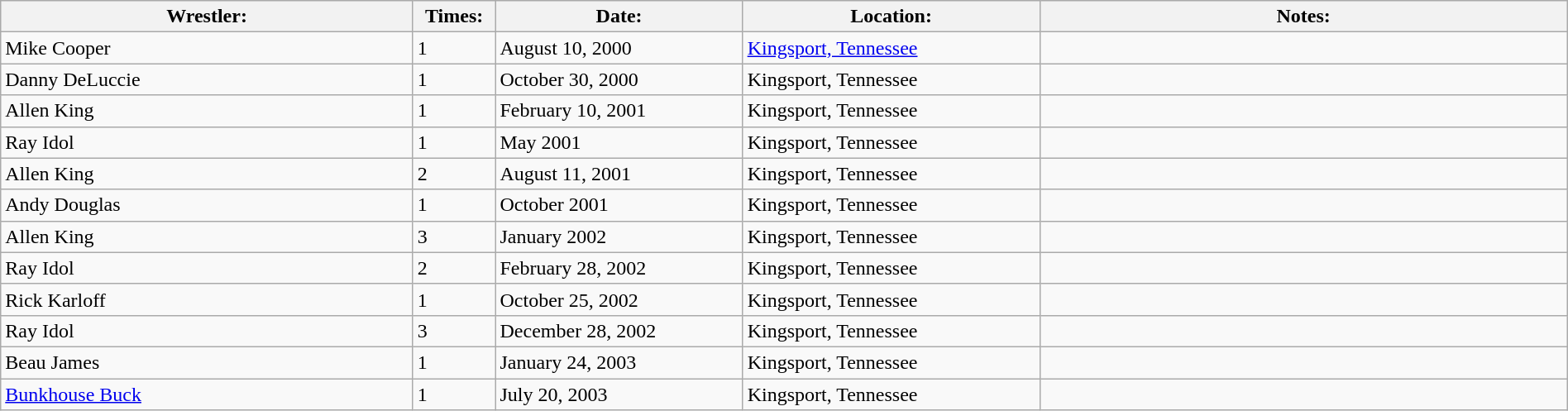<table class="wikitable" width=100%>
<tr>
<th width=25%>Wrestler:</th>
<th width=5%>Times:</th>
<th width=15%>Date:</th>
<th width=18%>Location:</th>
<th width=32%>Notes:</th>
</tr>
<tr>
<td>Mike Cooper</td>
<td>1</td>
<td>August 10, 2000</td>
<td><a href='#'>Kingsport, Tennessee</a></td>
<td></td>
</tr>
<tr>
<td>Danny DeLuccie</td>
<td>1</td>
<td>October 30, 2000</td>
<td>Kingsport, Tennessee</td>
<td></td>
</tr>
<tr>
<td>Allen King</td>
<td>1</td>
<td>February 10, 2001</td>
<td>Kingsport, Tennessee</td>
<td></td>
</tr>
<tr>
<td>Ray Idol</td>
<td>1</td>
<td>May 2001</td>
<td>Kingsport, Tennessee</td>
<td></td>
</tr>
<tr>
<td>Allen King</td>
<td>2</td>
<td>August 11, 2001</td>
<td>Kingsport, Tennessee</td>
<td></td>
</tr>
<tr>
<td>Andy Douglas</td>
<td>1</td>
<td>October 2001</td>
<td>Kingsport, Tennessee</td>
<td></td>
</tr>
<tr>
<td>Allen King</td>
<td>3</td>
<td>January 2002</td>
<td>Kingsport, Tennessee</td>
<td></td>
</tr>
<tr>
<td>Ray Idol</td>
<td>2</td>
<td>February 28, 2002</td>
<td>Kingsport, Tennessee</td>
<td></td>
</tr>
<tr>
<td>Rick Karloff</td>
<td>1</td>
<td>October 25, 2002</td>
<td>Kingsport, Tennessee</td>
<td></td>
</tr>
<tr>
<td>Ray Idol</td>
<td>3</td>
<td>December 28, 2002</td>
<td>Kingsport, Tennessee</td>
<td></td>
</tr>
<tr>
<td>Beau James</td>
<td>1</td>
<td>January 24, 2003</td>
<td>Kingsport, Tennessee</td>
<td></td>
</tr>
<tr>
<td><a href='#'>Bunkhouse Buck</a></td>
<td>1</td>
<td>July 20, 2003</td>
<td>Kingsport, Tennessee</td>
<td></td>
</tr>
</table>
